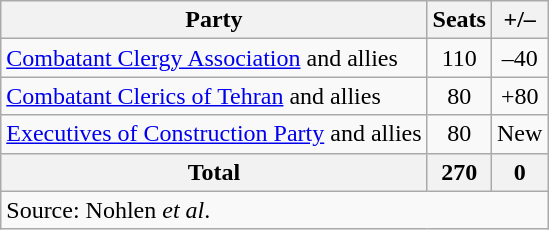<table class=wikitable style=text-align:center>
<tr>
<th>Party</th>
<th>Seats</th>
<th>+/–</th>
</tr>
<tr>
<td align=left><a href='#'>Combatant Clergy Association</a> and allies</td>
<td>110</td>
<td>–40</td>
</tr>
<tr>
<td align=left><a href='#'>Combatant Clerics of Tehran</a> and allies</td>
<td>80</td>
<td>+80</td>
</tr>
<tr>
<td align=left><a href='#'>Executives of Construction Party</a> and allies</td>
<td>80</td>
<td>New</td>
</tr>
<tr>
<th align=left><strong>Total</strong></th>
<th><strong>270</strong></th>
<th><strong>0</strong></th>
</tr>
<tr>
<td colspan=5 align=left>Source: Nohlen <em>et al</em>.</td>
</tr>
</table>
